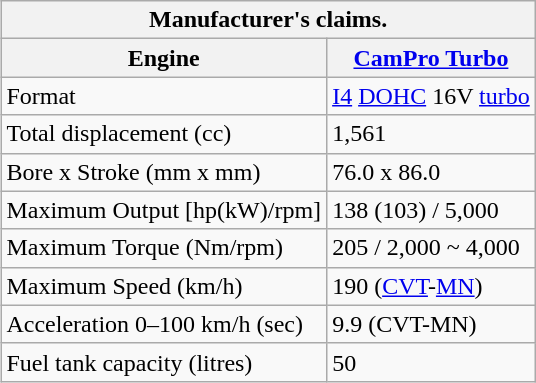<table class="wikitable" align="right">
<tr>
<th align="center" colspan="2">Manufacturer's claims.</th>
</tr>
<tr>
<th>Engine</th>
<th><a href='#'>CamPro Turbo</a></th>
</tr>
<tr>
<td>Format</td>
<td><a href='#'>I4</a> <a href='#'>DOHC</a> 16V <a href='#'>turbo</a></td>
</tr>
<tr>
<td>Total displacement (cc)</td>
<td>1,561</td>
</tr>
<tr>
<td>Bore x Stroke (mm x mm)</td>
<td>76.0 x 86.0</td>
</tr>
<tr>
<td>Maximum Output [hp(kW)/rpm]</td>
<td>138 (103) / 5,000</td>
</tr>
<tr>
<td>Maximum Torque (Nm/rpm)</td>
<td>205 / 2,000 ~ 4,000</td>
</tr>
<tr>
<td>Maximum Speed (km/h)</td>
<td>190 (<a href='#'>CVT</a>-<a href='#'>MN</a>)</td>
</tr>
<tr>
<td>Acceleration 0–100 km/h (sec)</td>
<td>9.9 (CVT-MN)</td>
</tr>
<tr>
<td>Fuel tank capacity (litres)</td>
<td>50</td>
</tr>
</table>
